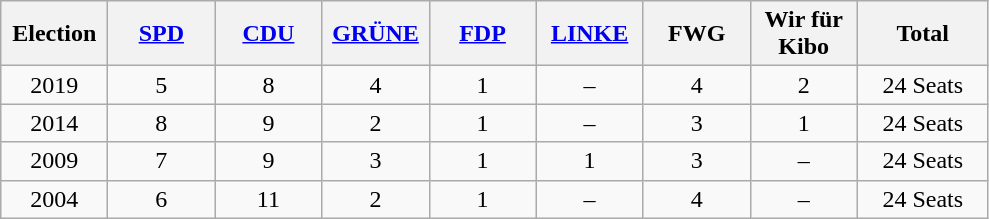<table class="wikitable" style="text-align:center;">
<tr>
<th style="width:4em">Election</th>
<th style="width:4em"><a href='#'>SPD</a></th>
<th style="width:4em"><a href='#'>CDU</a></th>
<th style="width:4em"><a href='#'>GRÜNE</a></th>
<th style="width:4em"><a href='#'>FDP</a></th>
<th style="width:4em"><a href='#'>LINKE</a></th>
<th style="width:4em">FWG</th>
<th style="width:4em">Wir für Kibo</th>
<th style="width:5em">Total</th>
</tr>
<tr>
<td>2019</td>
<td>5</td>
<td>8</td>
<td>4</td>
<td>1</td>
<td>–</td>
<td>4</td>
<td>2</td>
<td>24 Seats</td>
</tr>
<tr>
<td>2014</td>
<td>8</td>
<td>9</td>
<td>2</td>
<td>1</td>
<td>–</td>
<td>3</td>
<td>1</td>
<td>24 Seats</td>
</tr>
<tr>
<td>2009</td>
<td>7</td>
<td>9</td>
<td>3</td>
<td>1</td>
<td>1</td>
<td>3</td>
<td>–</td>
<td>24 Seats</td>
</tr>
<tr>
<td>2004</td>
<td>6</td>
<td>11</td>
<td>2</td>
<td>1</td>
<td>–</td>
<td>4</td>
<td>–</td>
<td>24 Seats</td>
</tr>
</table>
